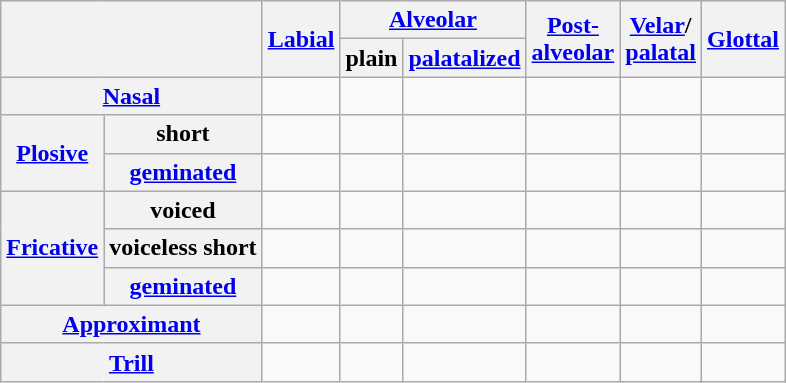<table class="wikitable" style="text-align:center">
<tr>
<th rowspan=2 colspan=2></th>
<th rowspan=2><a href='#'>Labial</a></th>
<th colspan=2><a href='#'>Alveolar</a></th>
<th rowspan=2><a href='#'>Post-<br>alveolar</a></th>
<th rowspan=2><a href='#'>Velar</a>/<br><a href='#'>palatal</a></th>
<th rowspan=2><a href='#'>Glottal</a></th>
</tr>
<tr>
<th>plain</th>
<th><a href='#'>palatalized</a></th>
</tr>
<tr>
<th colspan=2><a href='#'>Nasal</a></th>
<td></td>
<td></td>
<td></td>
<td></td>
<td></td>
<td></td>
</tr>
<tr>
<th rowspan=2><a href='#'>Plosive</a></th>
<th>short</th>
<td></td>
<td></td>
<td></td>
<td></td>
<td></td>
<td></td>
</tr>
<tr>
<th><a href='#'>geminated</a></th>
<td></td>
<td></td>
<td></td>
<td></td>
<td></td>
<td></td>
</tr>
<tr>
<th rowspan="3"><a href='#'>Fricative</a></th>
<th>voiced</th>
<td></td>
<td></td>
<td></td>
<td></td>
<td></td>
<td></td>
</tr>
<tr>
<th>voiceless short</th>
<td></td>
<td></td>
<td></td>
<td></td>
<td></td>
<td></td>
</tr>
<tr>
<th><a href='#'>geminated</a></th>
<td></td>
<td></td>
<td></td>
<td></td>
<td></td>
<td></td>
</tr>
<tr>
<th colspan=2><a href='#'>Approximant</a></th>
<td></td>
<td></td>
<td></td>
<td></td>
<td></td>
<td></td>
</tr>
<tr>
<th colspan=2><a href='#'>Trill</a></th>
<td></td>
<td></td>
<td></td>
<td></td>
<td></td>
<td></td>
</tr>
</table>
